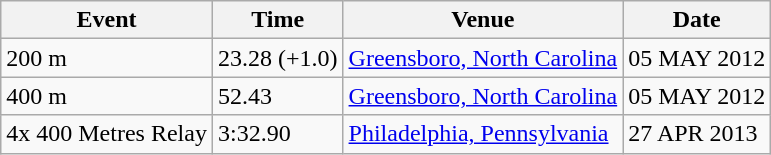<table class="wikitable">
<tr>
<th>Event</th>
<th>Time</th>
<th>Venue</th>
<th>Date</th>
</tr>
<tr>
<td>200 m</td>
<td>23.28 (+1.0)</td>
<td><a href='#'>Greensboro, North Carolina</a></td>
<td>05 MAY 2012</td>
</tr>
<tr>
<td>400 m</td>
<td>52.43</td>
<td><a href='#'>Greensboro, North Carolina</a></td>
<td>05 MAY 2012</td>
</tr>
<tr>
<td>4x 400 Metres Relay</td>
<td>3:32.90</td>
<td><a href='#'>Philadelphia, Pennsylvania</a></td>
<td>27 APR 2013</td>
</tr>
</table>
